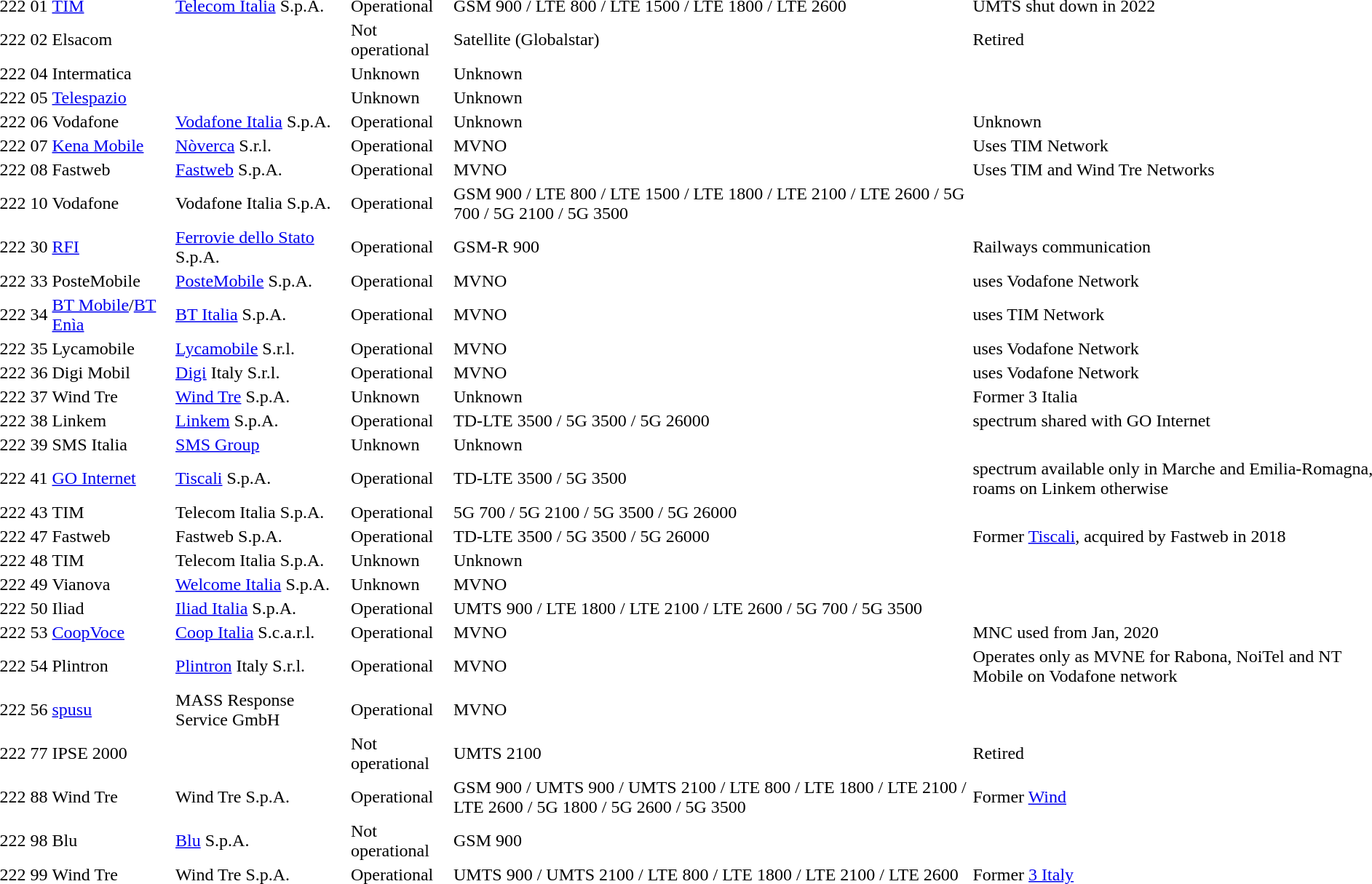<table>
<tr>
<td>222</td>
<td>01</td>
<td><a href='#'>TIM</a></td>
<td><a href='#'>Telecom Italia</a> S.p.A.</td>
<td>Operational</td>
<td>GSM 900 / LTE 800 / LTE 1500 / LTE 1800 / LTE 2600</td>
<td> UMTS shut down in 2022</td>
</tr>
<tr>
<td>222</td>
<td>02</td>
<td>Elsacom</td>
<td></td>
<td>Not operational</td>
<td>Satellite (Globalstar)</td>
<td>Retired</td>
</tr>
<tr>
<td>222</td>
<td>04</td>
<td>Intermatica</td>
<td></td>
<td>Unknown</td>
<td>Unknown</td>
<td></td>
</tr>
<tr>
<td>222</td>
<td>05</td>
<td><a href='#'>Telespazio</a></td>
<td></td>
<td>Unknown</td>
<td>Unknown</td>
<td></td>
</tr>
<tr>
<td>222</td>
<td>06</td>
<td>Vodafone</td>
<td><a href='#'>Vodafone Italia</a> S.p.A.</td>
<td>Operational</td>
<td>Unknown</td>
<td>Unknown</td>
</tr>
<tr>
<td>222</td>
<td>07</td>
<td><a href='#'>Kena Mobile</a></td>
<td><a href='#'>Nòverca</a> S.r.l.</td>
<td>Operational</td>
<td>MVNO</td>
<td>Uses TIM Network</td>
</tr>
<tr>
<td>222</td>
<td>08</td>
<td>Fastweb</td>
<td><a href='#'>Fastweb</a> S.p.A.</td>
<td>Operational</td>
<td>MVNO</td>
<td>Uses TIM and Wind Tre Networks</td>
</tr>
<tr>
<td>222</td>
<td>10</td>
<td>Vodafone</td>
<td>Vodafone Italia S.p.A.</td>
<td>Operational</td>
<td>GSM 900 / LTE 800  / LTE 1500 / LTE 1800 / LTE 2100 / LTE 2600 / 5G 700 / 5G 2100 / 5G 3500</td>
<td></td>
</tr>
<tr>
<td>222</td>
<td>30</td>
<td><a href='#'>RFI</a></td>
<td><a href='#'>Ferrovie dello Stato</a> S.p.A.</td>
<td>Operational</td>
<td>GSM-R 900</td>
<td>Railways communication</td>
</tr>
<tr>
<td>222</td>
<td>33</td>
<td>PosteMobile</td>
<td><a href='#'>PosteMobile</a> S.p.A.</td>
<td>Operational</td>
<td>MVNO</td>
<td>uses Vodafone Network</td>
</tr>
<tr>
<td>222</td>
<td>34</td>
<td><a href='#'>BT Mobile</a>/<a href='#'>BT Enìa</a></td>
<td><a href='#'>BT Italia</a> S.p.A.</td>
<td>Operational</td>
<td>MVNO</td>
<td>uses TIM Network</td>
</tr>
<tr>
<td>222</td>
<td>35</td>
<td>Lycamobile</td>
<td><a href='#'>Lycamobile</a> S.r.l.</td>
<td>Operational</td>
<td>MVNO</td>
<td>uses Vodafone Network</td>
</tr>
<tr>
<td>222</td>
<td>36</td>
<td>Digi Mobil</td>
<td><a href='#'>Digi</a> Italy S.r.l.</td>
<td>Operational</td>
<td>MVNO</td>
<td>uses Vodafone Network</td>
</tr>
<tr>
<td>222</td>
<td>37</td>
<td>Wind Tre</td>
<td><a href='#'>Wind Tre</a> S.p.A.</td>
<td>Unknown</td>
<td>Unknown</td>
<td>Former 3 Italia</td>
</tr>
<tr>
<td>222</td>
<td>38</td>
<td>Linkem</td>
<td><a href='#'>Linkem</a> S.p.A.</td>
<td>Operational</td>
<td>TD-LTE 3500 / 5G 3500 / 5G 26000</td>
<td> spectrum shared with GO Internet</td>
</tr>
<tr>
<td>222</td>
<td>39</td>
<td>SMS Italia</td>
<td><a href='#'>SMS Group</a></td>
<td>Unknown</td>
<td>Unknown</td>
<td></td>
</tr>
<tr>
<td>222</td>
<td>41</td>
<td><a href='#'>GO Internet</a></td>
<td><a href='#'>Tiscali</a> S.p.A.</td>
<td>Operational</td>
<td>TD-LTE 3500 / 5G 3500</td>
<td>spectrum available only in Marche and Emilia-Romagna, roams on Linkem otherwise</td>
</tr>
<tr>
<td>222</td>
<td>43</td>
<td>TIM</td>
<td>Telecom Italia S.p.A.</td>
<td>Operational</td>
<td>5G 700 / 5G 2100 / 5G 3500 / 5G 26000</td>
<td></td>
</tr>
<tr>
<td>222</td>
<td>47</td>
<td>Fastweb</td>
<td>Fastweb S.p.A.</td>
<td>Operational</td>
<td>TD-LTE 3500 / 5G 3500 / 5G 26000</td>
<td>Former <a href='#'>Tiscali</a>, acquired by Fastweb in 2018</td>
</tr>
<tr>
<td>222</td>
<td>48</td>
<td>TIM</td>
<td>Telecom Italia S.p.A.</td>
<td>Unknown</td>
<td>Unknown</td>
<td></td>
</tr>
<tr>
<td>222</td>
<td>49</td>
<td>Vianova</td>
<td><a href='#'>Welcome Italia</a> S.p.A.</td>
<td>Unknown</td>
<td>MVNO</td>
<td></td>
</tr>
<tr>
<td>222</td>
<td>50</td>
<td>Iliad</td>
<td><a href='#'>Iliad Italia</a> S.p.A.</td>
<td>Operational</td>
<td>UMTS 900 / LTE 1800 / LTE 2100 / LTE 2600 / 5G 700 / 5G 3500</td>
<td></td>
</tr>
<tr>
<td>222</td>
<td>53</td>
<td><a href='#'>CoopVoce</a></td>
<td><a href='#'>Coop Italia</a> S.c.a.r.l.</td>
<td>Operational</td>
<td>MVNO</td>
<td>MNC used from Jan, 2020</td>
</tr>
<tr>
<td>222</td>
<td>54</td>
<td>Plintron</td>
<td><a href='#'>Plintron</a> Italy S.r.l.</td>
<td>Operational</td>
<td>MVNO</td>
<td>Operates only as MVNE for Rabona, NoiTel and NT Mobile on Vodafone network</td>
</tr>
<tr>
<td>222</td>
<td>56</td>
<td><a href='#'>spusu</a></td>
<td>MASS Response Service GmbH</td>
<td>Operational</td>
<td>MVNO</td>
<td></td>
</tr>
<tr>
<td>222</td>
<td>77</td>
<td>IPSE 2000</td>
<td></td>
<td>Not operational</td>
<td>UMTS 2100</td>
<td>Retired</td>
</tr>
<tr>
<td>222</td>
<td>88</td>
<td>Wind Tre</td>
<td>Wind Tre S.p.A.</td>
<td>Operational</td>
<td>GSM 900 / UMTS 900 / UMTS 2100 / LTE 800 / LTE 1800 / LTE 2100 / LTE 2600 / 5G 1800 / 5G 2600 / 5G 3500</td>
<td>Former <a href='#'>Wind</a></td>
</tr>
<tr>
<td>222</td>
<td>98</td>
<td>Blu</td>
<td><a href='#'>Blu</a> S.p.A.</td>
<td>Not operational</td>
<td>GSM 900</td>
<td></td>
</tr>
<tr>
<td>222</td>
<td>99</td>
<td>Wind Tre</td>
<td>Wind Tre S.p.A.</td>
<td>Operational</td>
<td>UMTS 900 / UMTS 2100 / LTE 800 / LTE 1800 / LTE 2100 / LTE 2600</td>
<td>Former <a href='#'>3 Italy</a></td>
</tr>
</table>
